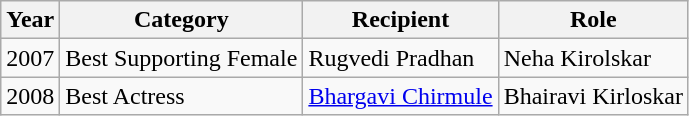<table class="wikitable">
<tr>
<th>Year</th>
<th>Category</th>
<th>Recipient</th>
<th>Role</th>
</tr>
<tr>
<td>2007</td>
<td>Best Supporting Female</td>
<td>Rugvedi Pradhan</td>
<td>Neha Kirolskar</td>
</tr>
<tr>
<td>2008</td>
<td>Best Actress</td>
<td><a href='#'>Bhargavi Chirmule</a></td>
<td>Bhairavi Kirloskar</td>
</tr>
</table>
